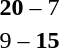<table style="text-align:center">
<tr>
<th width=200></th>
<th width=100></th>
<th width=200></th>
</tr>
<tr>
<td align=right><strong></strong></td>
<td><strong>20</strong> – 7</td>
<td align=left></td>
</tr>
<tr>
<td align=right></td>
<td>9 – <strong>15</strong></td>
<td align=left><strong></strong></td>
</tr>
</table>
